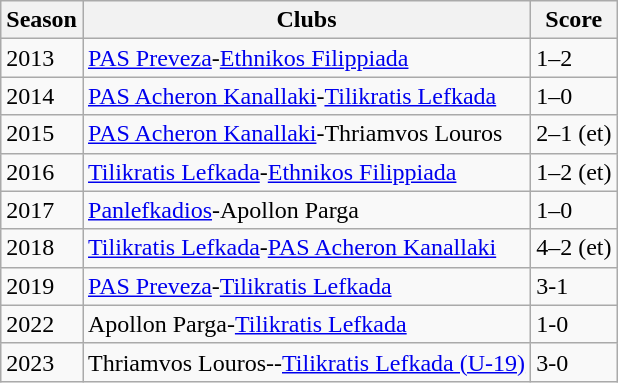<table class="wikitable">
<tr>
<th>Season</th>
<th>Clubs</th>
<th>Score</th>
</tr>
<tr>
<td>2013</td>
<td><a href='#'>PAS Preveza</a>-<a href='#'>Ethnikos Filippiada</a></td>
<td>1–2</td>
</tr>
<tr>
<td>2014</td>
<td><a href='#'>PAS Acheron Kanallaki</a>-<a href='#'>Tilikratis Lefkada</a></td>
<td>1–0</td>
</tr>
<tr>
<td>2015</td>
<td><a href='#'>PAS Acheron Kanallaki</a>-Thriamvos Louros</td>
<td>2–1 (et)</td>
</tr>
<tr>
<td>2016</td>
<td><a href='#'>Tilikratis Lefkada</a>-<a href='#'>Ethnikos Filippiada</a></td>
<td>1–2 (et)</td>
</tr>
<tr>
<td>2017</td>
<td><a href='#'>Panlefkadios</a>-Apollon Parga</td>
<td>1–0</td>
</tr>
<tr>
<td>2018</td>
<td><a href='#'>Tilikratis Lefkada</a>-<a href='#'>PAS Acheron Kanallaki</a></td>
<td>4–2 (et)</td>
</tr>
<tr>
<td>2019</td>
<td><a href='#'>PAS Preveza</a>-<a href='#'>Tilikratis Lefkada</a></td>
<td>3-1</td>
</tr>
<tr>
<td>2022</td>
<td>Apollon Parga-<a href='#'>Tilikratis Lefkada</a></td>
<td>1-0</td>
</tr>
<tr>
<td>2023</td>
<td>Thriamvos Louros--<a href='#'>Tilikratis Lefkada (U-19)</a></td>
<td>3-0</td>
</tr>
</table>
